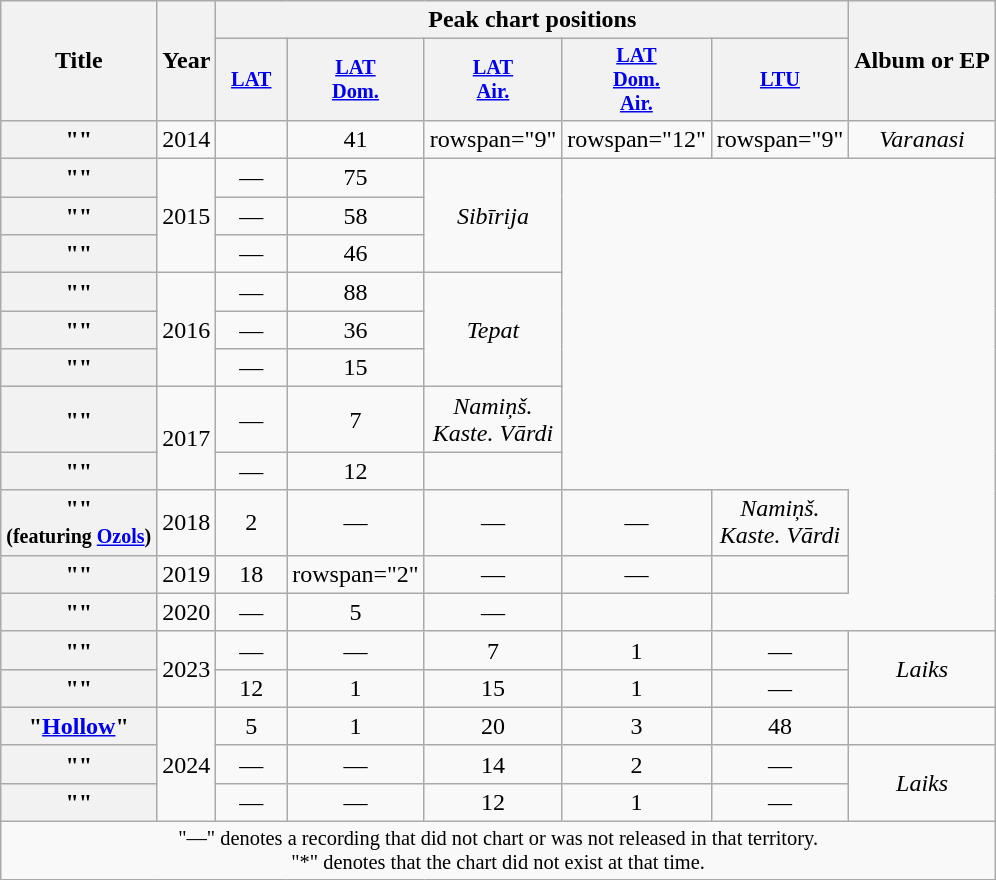<table class="wikitable plainrowheaders" style="text-align:center;">
<tr>
<th scope="col" rowspan="2">Title</th>
<th scope="col" rowspan="2">Year</th>
<th colspan="5" scope="col">Peak chart positions</th>
<th scope="col" rowspan="2">Album or EP</th>
</tr>
<tr>
<th scope="col" style="width:3em;font-size:85%;"><a href='#'>LAT</a><br></th>
<th scope="col" style="width:3em;font-size:85%;"><a href='#'>LAT<br>Dom.</a><br></th>
<th scope="col" style="width:3em;font-size:85%;"><a href='#'>LAT<br>Air.</a><br></th>
<th scope="col" style="width:3em;font-size:85%;"><a href='#'>LAT<br>Dom.<br>Air.</a><br></th>
<th scope="col" style="width:3em;font-size:85%;"><a href='#'>LTU</a><br></th>
</tr>
<tr>
<th scope="row">""</th>
<td>2014</td>
<td></td>
<td>41</td>
<td>rowspan="9" </td>
<td>rowspan="12" </td>
<td>rowspan="9" </td>
<td><em>Varanasi</em></td>
</tr>
<tr>
<th scope="row">""</th>
<td rowspan="3">2015</td>
<td>—</td>
<td>75</td>
<td rowspan="3"><em>Sibīrija</em></td>
</tr>
<tr>
<th scope="row">""</th>
<td>—</td>
<td>58</td>
</tr>
<tr>
<th scope="row">""</th>
<td>—</td>
<td>46</td>
</tr>
<tr>
<th scope="row">""</th>
<td rowspan="3">2016</td>
<td>—</td>
<td>88</td>
<td rowspan="3"><em>Tepat</em></td>
</tr>
<tr>
<th scope="row">""</th>
<td>—</td>
<td>36</td>
</tr>
<tr>
<th scope="row">""</th>
<td>—</td>
<td>15</td>
</tr>
<tr>
<th scope="row">""</th>
<td rowspan="2">2017</td>
<td>—</td>
<td>7</td>
<td><em>Namiņš. Kaste. Vārdi</em></td>
</tr>
<tr>
<th scope="row">""</th>
<td>—</td>
<td>12</td>
<td></td>
</tr>
<tr>
<th scope="row">""<br><small>(featuring <a href='#'>Ozols</a>)</small></th>
<td>2018</td>
<td>2</td>
<td>—</td>
<td>—</td>
<td>—</td>
<td><em>Namiņš. Kaste. Vārdi</em></td>
</tr>
<tr>
<th scope="row">""</th>
<td>2019</td>
<td>18</td>
<td>rowspan="2" </td>
<td>—</td>
<td>—</td>
<td></td>
</tr>
<tr>
<th scope="row">""</th>
<td>2020</td>
<td>—</td>
<td>5</td>
<td>—</td>
<td><em></em></td>
</tr>
<tr>
<th scope="row">""</th>
<td rowspan="2">2023</td>
<td>—</td>
<td>—</td>
<td>7</td>
<td>1</td>
<td>—</td>
<td rowspan="2"><em>Laiks</em></td>
</tr>
<tr>
<th scope="row">""</th>
<td>12</td>
<td>1</td>
<td>15</td>
<td>1</td>
<td>—</td>
</tr>
<tr>
<th scope="row">"<a href='#'>Hollow</a>"</th>
<td rowspan="3">2024</td>
<td>5</td>
<td>1</td>
<td>20</td>
<td>3</td>
<td>48</td>
<td></td>
</tr>
<tr>
<th scope="row">""</th>
<td>—</td>
<td>—</td>
<td>14</td>
<td>2</td>
<td>—</td>
<td rowspan="2"><em>Laiks</em></td>
</tr>
<tr>
<th scope="row">""</th>
<td>—</td>
<td>—</td>
<td>12</td>
<td>1</td>
<td>—</td>
</tr>
<tr>
<td colspan="8" style="font-size:85%">"—" denotes a recording that did not chart or was not released in that territory.<br>"*" denotes that the chart did not exist at that time.</td>
</tr>
</table>
